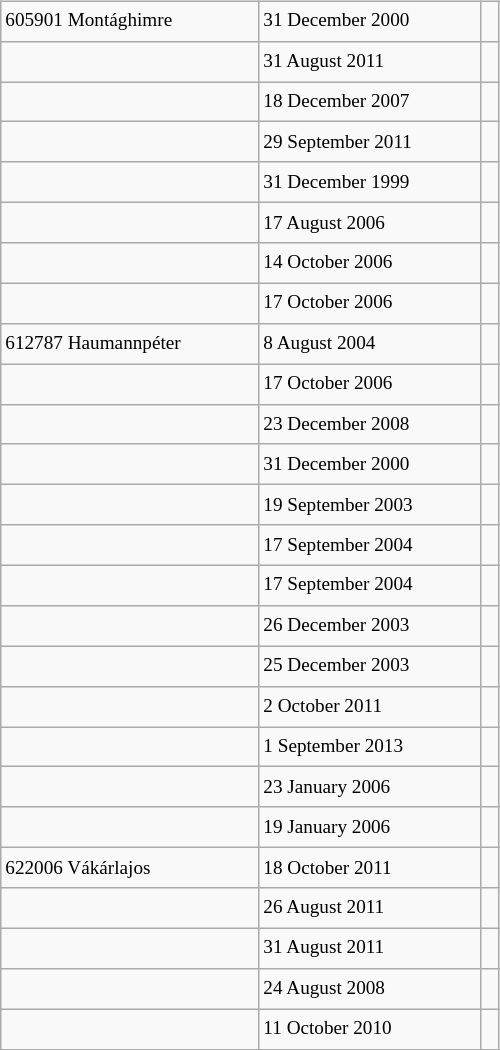<table class="wikitable" style="font-size: 80%; float: left; width: 26em; margin-right: 1em; height: 700px">
<tr>
<td>605901 Montághimre</td>
<td>31 December 2000</td>
<td> </td>
</tr>
<tr>
<td></td>
<td>31 August 2011</td>
<td></td>
</tr>
<tr>
<td></td>
<td>18 December 2007</td>
<td></td>
</tr>
<tr>
<td></td>
<td>29 September 2011</td>
<td></td>
</tr>
<tr>
<td></td>
<td>31 December 1999</td>
<td> </td>
</tr>
<tr>
<td></td>
<td>17 August 2006</td>
<td> </td>
</tr>
<tr>
<td></td>
<td>14 October 2006</td>
<td> </td>
</tr>
<tr>
<td></td>
<td>17 October 2006</td>
<td> </td>
</tr>
<tr>
<td>612787 Haumannpéter</td>
<td>8 August 2004</td>
<td> </td>
</tr>
<tr>
<td></td>
<td>17 October 2006</td>
<td> </td>
</tr>
<tr>
<td></td>
<td>23 December 2008</td>
<td></td>
</tr>
<tr>
<td></td>
<td>31 December 2000</td>
<td> </td>
</tr>
<tr>
<td></td>
<td>19 September 2003</td>
<td> </td>
</tr>
<tr>
<td></td>
<td>17 September 2004</td>
<td></td>
</tr>
<tr>
<td></td>
<td>17 September 2004</td>
<td></td>
</tr>
<tr>
<td></td>
<td>26 December 2003</td>
<td></td>
</tr>
<tr>
<td></td>
<td>25 December 2003</td>
<td></td>
</tr>
<tr>
<td></td>
<td>2 October 2011</td>
<td></td>
</tr>
<tr>
<td></td>
<td>1 September 2013</td>
<td></td>
</tr>
<tr>
<td></td>
<td>23 January 2006</td>
<td></td>
</tr>
<tr>
<td></td>
<td>19 January 2006</td>
<td></td>
</tr>
<tr>
<td>622006 Vákárlajos</td>
<td>18 October 2011</td>
<td> </td>
</tr>
<tr>
<td></td>
<td>26 August 2011</td>
<td></td>
</tr>
<tr>
<td></td>
<td>31 August 2011</td>
<td></td>
</tr>
<tr>
<td></td>
<td>24 August 2008</td>
<td></td>
</tr>
<tr>
<td></td>
<td>11 October 2010</td>
<td></td>
</tr>
<tr>
</tr>
</table>
